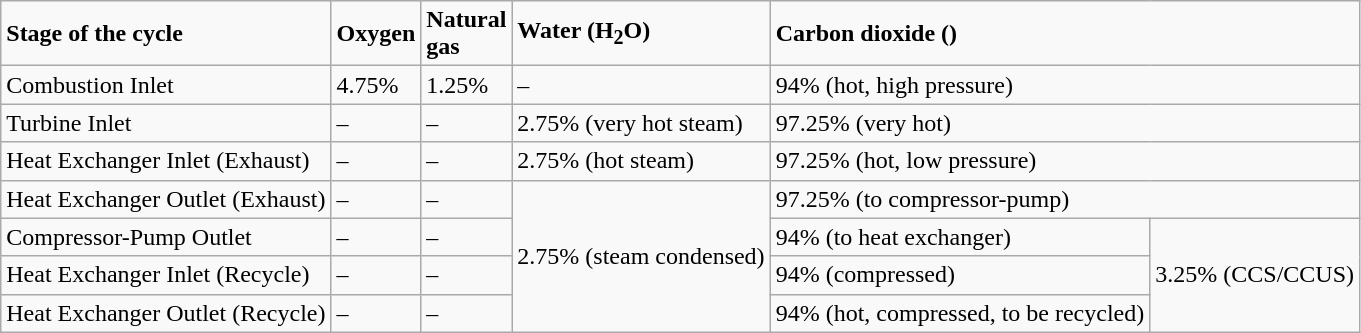<table class="wikitable">
<tr>
<td><strong>Stage of the cycle</strong></td>
<td><strong>Oxygen</strong></td>
<td><strong>Natural</strong><br><strong>gas</strong></td>
<td><strong>Water (H<sub>2</sub>O)</strong></td>
<td colspan="2"><strong>Carbon dioxide ()</strong></td>
</tr>
<tr>
<td>Combustion Inlet</td>
<td>4.75%</td>
<td>1.25%</td>
<td>–</td>
<td colspan="2">94% (hot, high pressure)</td>
</tr>
<tr>
<td>Turbine Inlet</td>
<td>–</td>
<td>–</td>
<td>2.75% (very hot steam)</td>
<td colspan="2">97.25% (very hot)</td>
</tr>
<tr>
<td>Heat Exchanger Inlet (Exhaust)</td>
<td>–</td>
<td>–</td>
<td>2.75% (hot steam)</td>
<td colspan="2">97.25% (hot, low pressure)</td>
</tr>
<tr>
<td>Heat Exchanger Outlet (Exhaust)</td>
<td>–</td>
<td>–</td>
<td rowspan="4">2.75% (steam condensed)</td>
<td colspan="2">97.25% (to compressor-pump)</td>
</tr>
<tr>
<td>Compressor-Pump Outlet</td>
<td>–</td>
<td>–</td>
<td>94% (to heat exchanger)</td>
<td rowspan="3">3.25% (CCS/CCUS)</td>
</tr>
<tr>
<td>Heat Exchanger Inlet (Recycle)</td>
<td>–</td>
<td>–</td>
<td>94% (compressed)</td>
</tr>
<tr>
<td>Heat Exchanger Outlet (Recycle)</td>
<td>–</td>
<td>–</td>
<td>94% (hot, compressed, to be recycled)</td>
</tr>
</table>
